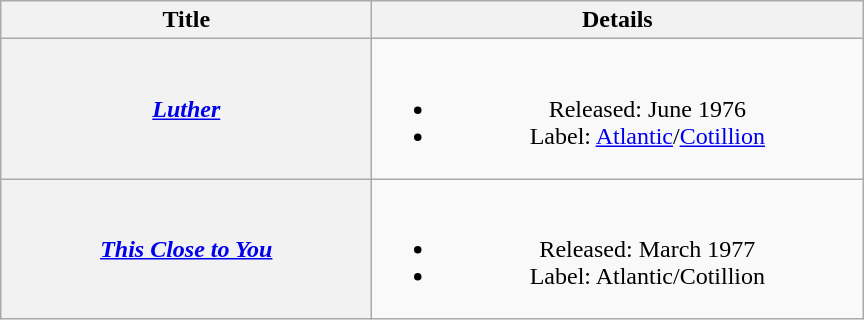<table class="wikitable plainrowheaders" style="text-align:center;">
<tr>
<th scope="col" style="width:15em;">Title</th>
<th scope="col" style="width:20em;">Details</th>
</tr>
<tr>
<th scope="row"><em><a href='#'>Luther</a></em></th>
<td><br><ul><li>Released: June 1976</li><li>Label: <a href='#'>Atlantic</a>/<a href='#'>Cotillion</a></li></ul></td>
</tr>
<tr>
<th scope="row"><em><a href='#'>This Close to You</a></em></th>
<td><br><ul><li>Released: March 1977</li><li>Label: Atlantic/Cotillion</li></ul></td>
</tr>
</table>
